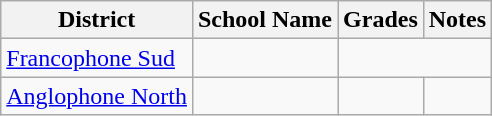<table class="wikitable sortable">
<tr>
<th>District</th>
<th>School Name</th>
<th>Grades</th>
<th>Notes</th>
</tr>
<tr>
<td><a href='#'>Francophone Sud</a></td>
<td></td>
</tr>
<tr>
<td><a href='#'>Anglophone North</a></td>
<td></td>
<td></td>
<td></td>
</tr>
</table>
